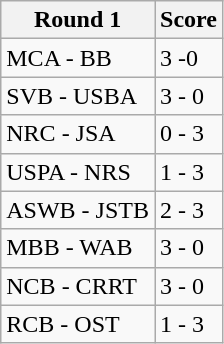<table class="wikitable">
<tr>
<th>Round 1</th>
<th>Score</th>
</tr>
<tr>
<td>MCA - BB</td>
<td>3 -0</td>
</tr>
<tr>
<td>SVB - USBA</td>
<td>3 - 0</td>
</tr>
<tr>
<td>NRC - JSA</td>
<td>0 - 3</td>
</tr>
<tr>
<td>USPA - NRS</td>
<td>1 - 3</td>
</tr>
<tr>
<td>ASWB - JSTB</td>
<td>2 - 3</td>
</tr>
<tr>
<td>MBB - WAB</td>
<td>3 - 0</td>
</tr>
<tr>
<td>NCB - CRRT</td>
<td>3 - 0</td>
</tr>
<tr>
<td>RCB - OST</td>
<td>1 - 3</td>
</tr>
</table>
